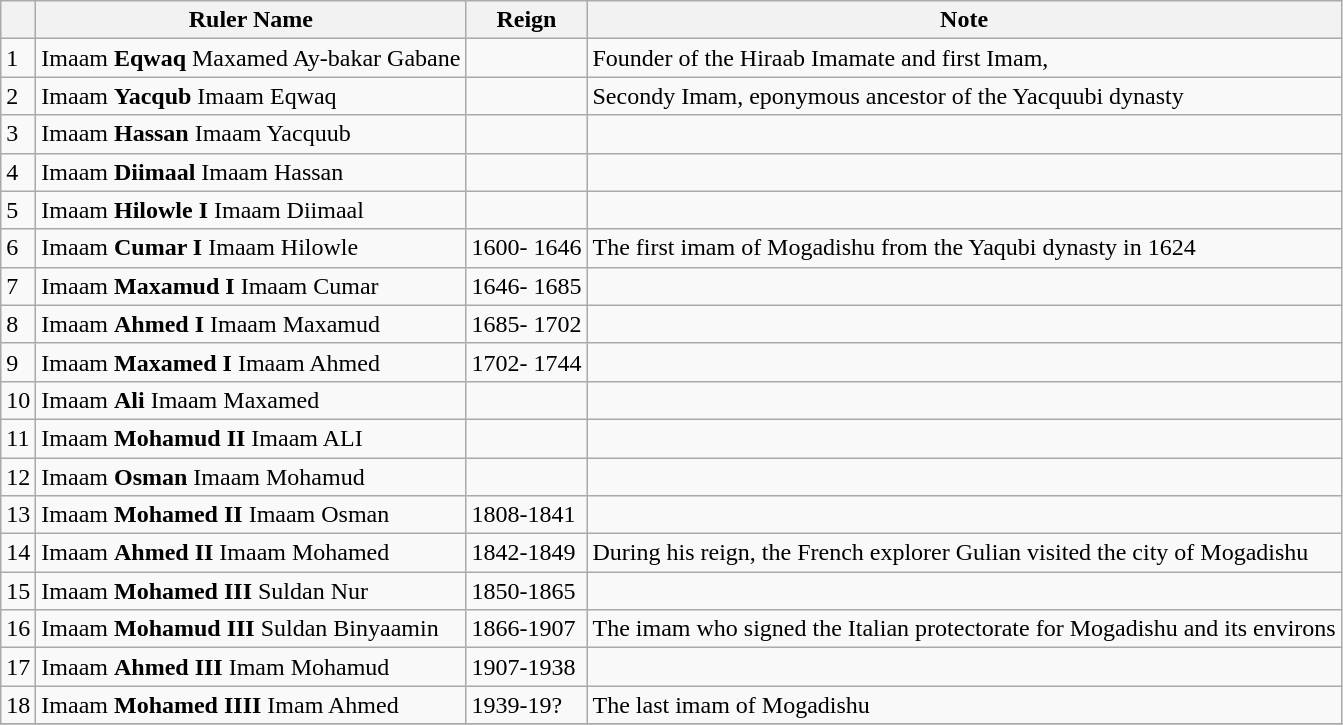<table class="wikitable">
<tr>
<th></th>
<th>Ruler Name</th>
<th>Reign</th>
<th>Note</th>
</tr>
<tr>
<td>1</td>
<td style=white-space:nowrap>Imaam <strong>Eqwaq</strong> Maxamed Ay-bakar Gabane</td>
<td style=white-space:nowrap></td>
<td>Founder of the Hiraab Imamate and first Imam,</td>
</tr>
<tr>
<td>2</td>
<td style=white-space:nowrap>Imaam <strong>Yacqub</strong> Imaam Eqwaq</td>
<td style=white-space:nowrap></td>
<td>Secondy Imam, eponymous ancestor of the Yacquubi dynasty</td>
</tr>
<tr>
<td>3</td>
<td style=white-space:nowrap>Imaam <strong>Hassan</strong> Imaam Yacquub</td>
<td style=white-space:nowrap></td>
<td></td>
</tr>
<tr>
<td>4</td>
<td style=white-space:nowrap>Imaam <strong>Diimaal</strong> Imaam Hassan</td>
<td style=white-space:nowrap></td>
<td></td>
</tr>
<tr>
<td>5</td>
<td style=white-space:nowrap>Imaam <strong>Hilowle I</strong> Imaam Diimaal</td>
<td style=white-space:nowrap></td>
<td></td>
</tr>
<tr>
<td>6</td>
<td style=white-space:nowrap>Imaam <strong>Cumar I</strong> Imaam Hilowle</td>
<td>1600- 1646</td>
<td>The first imam of Mogadishu from the Yaqubi dynasty in 1624</td>
</tr>
<tr>
<td>7</td>
<td style=white-space:nowrap>Imaam <strong>Maxamud I</strong> Imaam Cumar</td>
<td>1646- 1685</td>
<td></td>
</tr>
<tr>
<td>8</td>
<td style=white-space:nowrap>Imaam <strong>Ahmed I </strong> Imaam Maxamud</td>
<td>1685- 1702</td>
</tr>
<tr>
<td>9</td>
<td style=white-space:nowrap>Imaam <strong>Maxamed I</strong> Imaam Ahmed</td>
<td>1702- 1744</td>
<td></td>
</tr>
<tr>
<td>10</td>
<td style=white-space:nowrap>Imaam <strong>Ali</strong>  Imaam Maxamed</td>
<td></td>
<td></td>
</tr>
<tr>
<td>11</td>
<td style=white-space:nowrap>Imaam <strong>Mohamud II</strong> Imaam ALI</td>
<td></td>
<td></td>
</tr>
<tr>
<td>12</td>
<td style=white-space:nowrap>Imaam <strong>Osman</strong> Imaam Mohamud</td>
<td></td>
<td></td>
</tr>
<tr>
<td>13</td>
<td style=white-space:nowrap>Imaam <strong>Mohamed II</strong>  Imaam Osman</td>
<td>1808-1841</td>
<td></td>
</tr>
<tr>
<td>14</td>
<td style=white-space:nowrap>Imaam <strong>Ahmed II</strong> Imaam Mohamed</td>
<td>1842-1849</td>
<td>During his reign, the French explorer Gulian visited the city of Mogadishu</td>
</tr>
<tr>
<td>15</td>
<td style=white-space:nowrap>Imaam <strong>Mohamed III</strong> Suldan Nur</td>
<td>1850-1865</td>
<td></td>
</tr>
<tr>
<td>16</td>
<td style=white-space:nowrap>Imaam <strong>Mohamud III</strong> Suldan Binyaamin</td>
<td>1866-1907</td>
<td>The imam who signed the Italian protectorate for Mogadishu and its environs</td>
</tr>
<tr>
<td>17</td>
<td style=white-space:nowrap>Imaam <strong>Ahmed III</strong> Imam Mohamud</td>
<td>1907-1938</td>
<td></td>
</tr>
<tr>
<td>18</td>
<td style=white-space:nowrap>Imaam <strong>Mohamed IIII</strong> Imam Ahmed</td>
<td>1939-19?</td>
<td>The last imam of Mogadishu</td>
</tr>
<tr>
</tr>
</table>
